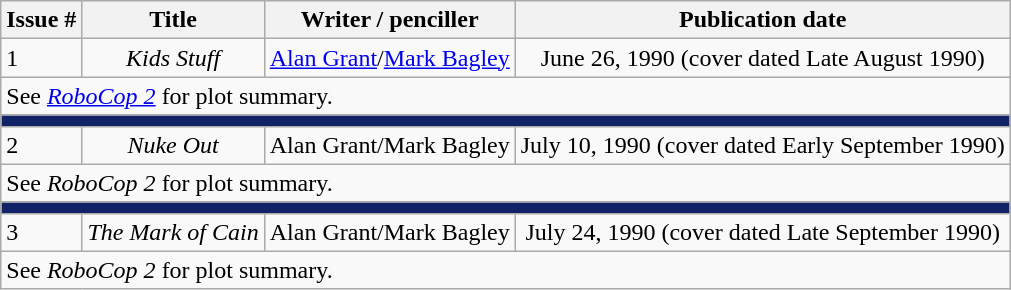<table class="wikitable">
<tr>
<th>Issue #</th>
<th>Title</th>
<th>Writer / penciller</th>
<th>Publication date</th>
</tr>
<tr>
<td>1</td>
<td align="center"><em>Kids Stuff</em></td>
<td align="center"><a href='#'>Alan Grant</a>/<a href='#'>Mark Bagley</a></td>
<td align="center">June 26, 1990 (cover dated Late August 1990)</td>
</tr>
<tr>
<td colspan="6">See <em><a href='#'>RoboCop 2</a></em> for plot summary.</td>
</tr>
<tr>
<td colspan="6" bgcolor="#112266"></td>
</tr>
<tr>
<td>2</td>
<td align="center"><em>Nuke Out</em></td>
<td align="center">Alan Grant/Mark Bagley</td>
<td align="center">July 10, 1990 (cover dated Early September 1990)</td>
</tr>
<tr>
<td colspan="6">See <em>RoboCop 2</em> for plot summary.</td>
</tr>
<tr>
<td colspan="6" bgcolor="#112266"></td>
</tr>
<tr>
<td>3</td>
<td align="center"><em>The Mark of Cain</em></td>
<td align="center">Alan Grant/Mark Bagley</td>
<td align="center">July 24, 1990 (cover dated Late September 1990)</td>
</tr>
<tr>
<td colspan="6">See <em>RoboCop 2</em> for plot summary.</td>
</tr>
</table>
